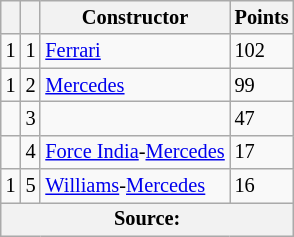<table class="wikitable" style="font-size: 85%;">
<tr>
<th></th>
<th></th>
<th>Constructor</th>
<th>Points</th>
</tr>
<tr>
<td align="left"> 1</td>
<td align="center">1</td>
<td> <a href='#'>Ferrari</a></td>
<td align="left">102</td>
</tr>
<tr>
<td align="left"> 1</td>
<td align="center">2</td>
<td> <a href='#'>Mercedes</a></td>
<td align="left">99</td>
</tr>
<tr>
<td align="left"></td>
<td align="center">3</td>
<td></td>
<td align="left">47</td>
</tr>
<tr>
<td align="left"></td>
<td align="center">4</td>
<td> <a href='#'>Force India</a>-<a href='#'>Mercedes</a></td>
<td align="left">17</td>
</tr>
<tr>
<td align="left"> 1</td>
<td align="center">5</td>
<td> <a href='#'>Williams</a>-<a href='#'>Mercedes</a></td>
<td align="left">16</td>
</tr>
<tr>
<th colspan=4>Source:</th>
</tr>
</table>
